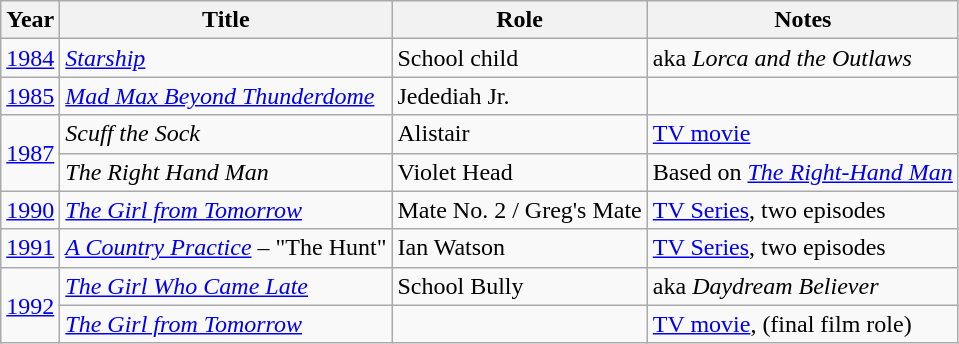<table class="wikitable">
<tr>
<th>Year</th>
<th>Title</th>
<th>Role</th>
<th>Notes</th>
</tr>
<tr>
<td><a href='#'>1984</a></td>
<td><em><a href='#'>Starship</a></em></td>
<td>School child</td>
<td>aka <em>Lorca and the Outlaws</em></td>
</tr>
<tr>
<td><a href='#'>1985</a></td>
<td><em><a href='#'>Mad Max Beyond Thunderdome</a></em></td>
<td>Jedediah Jr.</td>
<td></td>
</tr>
<tr>
<td rowspan="2"><a href='#'>1987</a></td>
<td><em>Scuff the Sock</em></td>
<td>Alistair</td>
<td><a href='#'>TV movie</a></td>
</tr>
<tr>
<td><em>The Right Hand Man</em></td>
<td>Violet Head</td>
<td>Based on <em><a href='#'>The Right-Hand Man</a></em></td>
</tr>
<tr>
<td><a href='#'>1990</a></td>
<td><em><a href='#'>The Girl from Tomorrow</a></em></td>
<td>Mate No. 2 / Greg's Mate</td>
<td><a href='#'>TV Series</a>, two episodes</td>
</tr>
<tr>
<td><a href='#'>1991</a></td>
<td><em><a href='#'>A Country Practice</a></em> – "The Hunt"</td>
<td>Ian Watson</td>
<td><a href='#'>TV Series</a>, two episodes</td>
</tr>
<tr>
<td rowspan="2"><a href='#'>1992</a></td>
<td><em><a href='#'>The Girl Who Came Late</a></em></td>
<td>School Bully</td>
<td>aka <em>Daydream Believer</em></td>
</tr>
<tr>
<td><em><a href='#'>The Girl from Tomorrow</a></em></td>
<td></td>
<td><a href='#'>TV movie</a>, (final film role)</td>
</tr>
</table>
